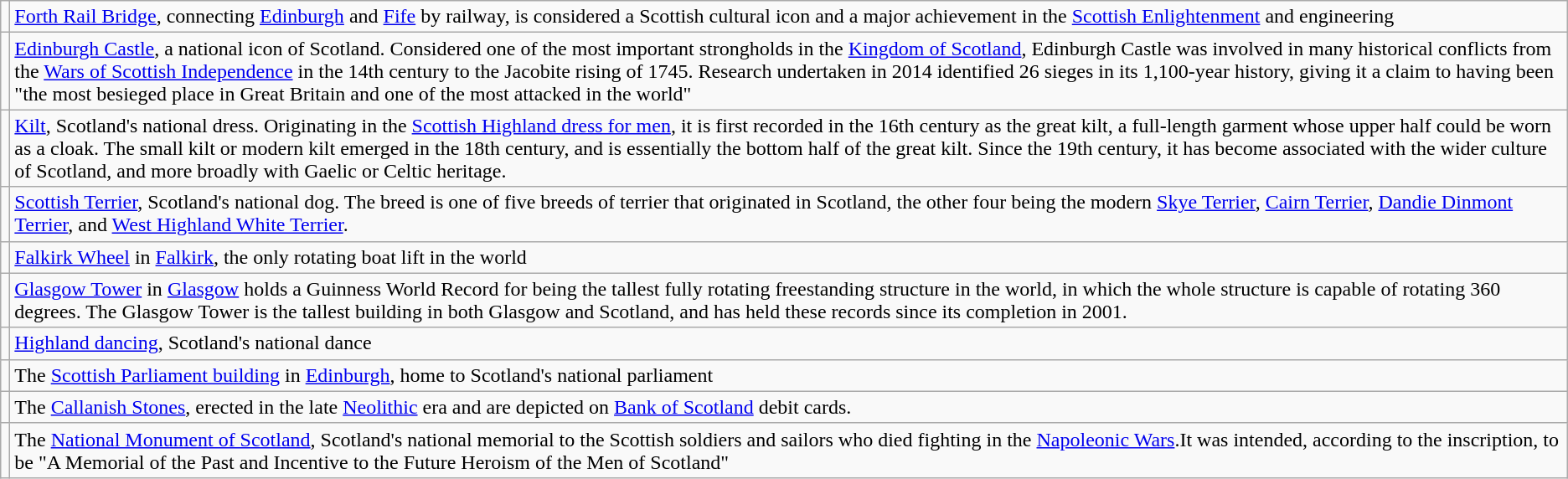<table class="wikitable">
<tr>
<td></td>
<td><a href='#'>Forth Rail Bridge</a>, connecting <a href='#'>Edinburgh</a> and <a href='#'>Fife</a> by railway, is considered a Scottish cultural icon and a major achievement in the <a href='#'>Scottish Enlightenment</a> and engineering</td>
</tr>
<tr>
<td></td>
<td><a href='#'>Edinburgh Castle</a>, a national icon of Scotland. Considered one of the most important strongholds in the <a href='#'>Kingdom of Scotland</a>, Edinburgh Castle was involved in many historical conflicts from the <a href='#'>Wars of Scottish Independence</a> in the 14th century to the Jacobite rising of 1745. Research undertaken in 2014 identified 26 sieges in its 1,100-year history, giving it a claim to having been "the most besieged place in Great Britain and one of the most attacked in the world"</td>
</tr>
<tr>
<td></td>
<td><a href='#'>Kilt</a>, Scotland's national dress. Originating in the <a href='#'>Scottish Highland dress for men</a>, it is first recorded in the 16th century as the great kilt, a full-length garment whose upper half could be worn as a cloak. The small kilt or modern kilt emerged in the 18th century, and is essentially the bottom half of the great kilt. Since the 19th century, it has become associated with the wider culture of Scotland, and more broadly with Gaelic or Celtic heritage.</td>
</tr>
<tr>
<td></td>
<td><a href='#'>Scottish Terrier</a>, Scotland's national dog. The breed is one of five breeds of terrier that originated in Scotland, the other four being the modern <a href='#'>Skye Terrier</a>, <a href='#'>Cairn Terrier</a>, <a href='#'>Dandie Dinmont Terrier</a>, and <a href='#'>West Highland White Terrier</a>.</td>
</tr>
<tr>
<td></td>
<td><a href='#'>Falkirk Wheel</a> in <a href='#'>Falkirk</a>, the only rotating boat lift in the world</td>
</tr>
<tr>
<td></td>
<td><a href='#'>Glasgow Tower</a> in <a href='#'>Glasgow</a> holds a Guinness World Record for being the tallest fully rotating freestanding structure in the world, in which the whole structure is capable of rotating 360 degrees. The Glasgow Tower is the tallest building in both Glasgow and Scotland, and has held these records since its completion in 2001.</td>
</tr>
<tr>
<td></td>
<td><a href='#'>Highland dancing</a>, Scotland's national dance</td>
</tr>
<tr>
<td></td>
<td>The <a href='#'>Scottish Parliament building</a> in <a href='#'>Edinburgh</a>, home to Scotland's national parliament</td>
</tr>
<tr>
<td></td>
<td>The <a href='#'>Callanish Stones</a>, erected in the late <a href='#'>Neolithic</a> era and are depicted on <a href='#'>Bank of Scotland</a> debit cards.</td>
</tr>
<tr>
<td></td>
<td>The <a href='#'>National Monument of Scotland</a>, Scotland's national memorial to the Scottish soldiers and sailors who died fighting in the <a href='#'>Napoleonic Wars</a>.It was intended, according to the inscription, to be "A Memorial of the Past and Incentive to the Future Heroism of the Men of Scotland"</td>
</tr>
</table>
